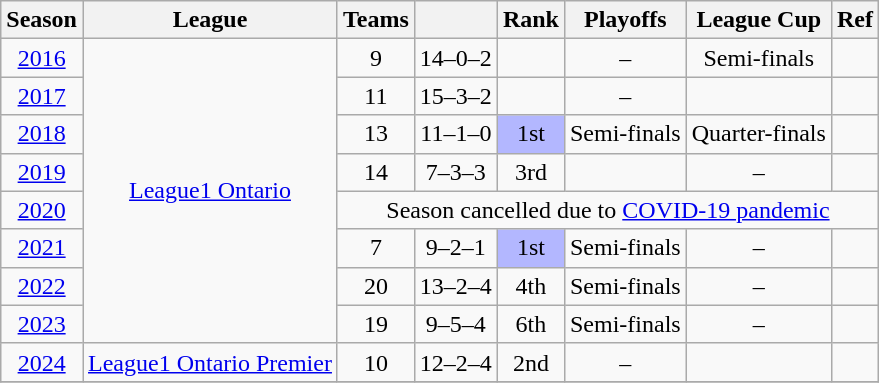<table class="wikitable" style="text-align: center;">
<tr>
<th>Season</th>
<th>League</th>
<th>Teams</th>
<th></th>
<th>Rank</th>
<th>Playoffs</th>
<th>League Cup</th>
<th>Ref</th>
</tr>
<tr>
<td><a href='#'>2016</a></td>
<td rowspan="8"><a href='#'>League1 Ontario</a></td>
<td>9</td>
<td>14–0–2</td>
<td></td>
<td>–</td>
<td>Semi-finals</td>
<td></td>
</tr>
<tr>
<td><a href='#'>2017</a></td>
<td>11</td>
<td>15–3–2</td>
<td></td>
<td>–</td>
<td></td>
<td></td>
</tr>
<tr>
<td><a href='#'>2018</a></td>
<td>13</td>
<td>11–1–0</td>
<td bgcolor="B3B7FF">1st</td>
<td>Semi-finals</td>
<td>Quarter-finals</td>
<td></td>
</tr>
<tr>
<td><a href='#'>2019</a></td>
<td>14</td>
<td>7–3–3</td>
<td>3rd</td>
<td></td>
<td>–</td>
<td></td>
</tr>
<tr>
<td><a href='#'>2020</a></td>
<td colspan="6">Season cancelled due to <a href='#'>COVID-19 pandemic</a></td>
</tr>
<tr>
<td><a href='#'>2021</a></td>
<td>7</td>
<td>9–2–1</td>
<td bgcolor="B3B7FF">1st</td>
<td>Semi-finals</td>
<td>–</td>
<td></td>
</tr>
<tr>
<td><a href='#'>2022</a></td>
<td>20</td>
<td>13–2–4</td>
<td>4th</td>
<td>Semi-finals</td>
<td>–</td>
<td></td>
</tr>
<tr>
<td><a href='#'>2023</a></td>
<td>19</td>
<td>9–5–4</td>
<td>6th</td>
<td>Semi-finals</td>
<td>–</td>
<td></td>
</tr>
<tr>
<td><a href='#'>2024</a></td>
<td><a href='#'>League1 Ontario Premier</a></td>
<td>10</td>
<td>12–2–4</td>
<td>2nd</td>
<td>–</td>
<td></td>
<td></td>
</tr>
<tr>
</tr>
</table>
